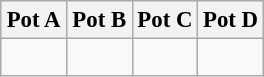<table class="wikitable" style="font-size: 95%;">
<tr>
<th width=25%>Pot A</th>
<th width=25%>Pot B</th>
<th width=25%>Pot C</th>
<th width=25%>Pot D</th>
</tr>
<tr>
<td><br></td>
<td><br></td>
<td><br></td>
<td><br></td>
</tr>
</table>
